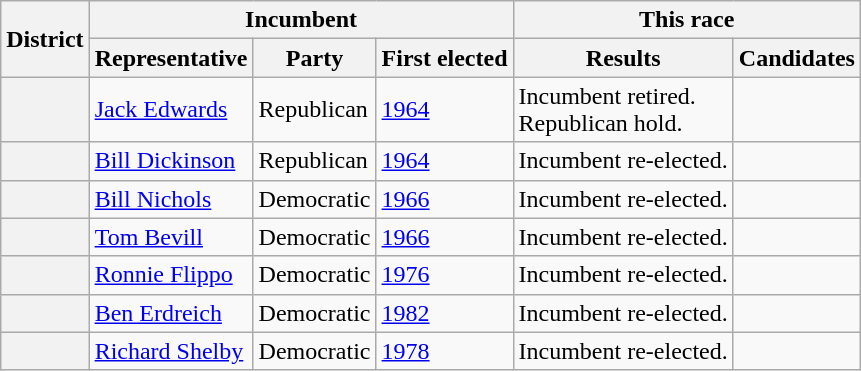<table class=wikitable>
<tr>
<th rowspan=2>District</th>
<th colspan=3>Incumbent</th>
<th colspan=2>This race</th>
</tr>
<tr>
<th>Representative</th>
<th>Party</th>
<th>First elected</th>
<th>Results</th>
<th>Candidates</th>
</tr>
<tr>
<th></th>
<td><a href='#'>Jack Edwards</a></td>
<td>Republican</td>
<td><a href='#'>1964</a></td>
<td>Incumbent retired.<br>Republican hold.</td>
<td nowrap></td>
</tr>
<tr>
<th></th>
<td><a href='#'>Bill Dickinson</a></td>
<td>Republican</td>
<td><a href='#'>1964</a></td>
<td>Incumbent re-elected.</td>
<td nowrap></td>
</tr>
<tr>
<th></th>
<td><a href='#'>Bill Nichols</a></td>
<td>Democratic</td>
<td><a href='#'>1966</a></td>
<td>Incumbent re-elected.</td>
<td nowrap></td>
</tr>
<tr>
<th></th>
<td><a href='#'>Tom Bevill</a></td>
<td>Democratic</td>
<td><a href='#'>1966</a></td>
<td>Incumbent re-elected.</td>
<td nowrap></td>
</tr>
<tr>
<th></th>
<td><a href='#'>Ronnie Flippo</a></td>
<td>Democratic</td>
<td><a href='#'>1976</a></td>
<td>Incumbent re-elected.</td>
<td nowrap></td>
</tr>
<tr>
<th></th>
<td><a href='#'>Ben Erdreich</a></td>
<td>Democratic</td>
<td><a href='#'>1982</a></td>
<td>Incumbent re-elected.</td>
<td nowrap><br></td>
</tr>
<tr>
<th></th>
<td><a href='#'>Richard Shelby</a></td>
<td>Democratic</td>
<td><a href='#'>1978</a></td>
<td>Incumbent re-elected.</td>
<td nowrap></td>
</tr>
</table>
